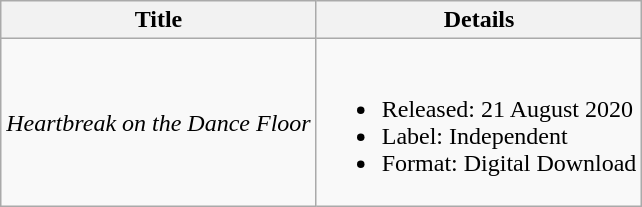<table class="wikitable">
<tr>
<th>Title</th>
<th>Details</th>
</tr>
<tr>
<td><em>Heartbreak on the Dance Floor</em></td>
<td><br><ul><li>Released: 21 August 2020</li><li>Label: Independent</li><li>Format: Digital Download</li></ul></td>
</tr>
</table>
